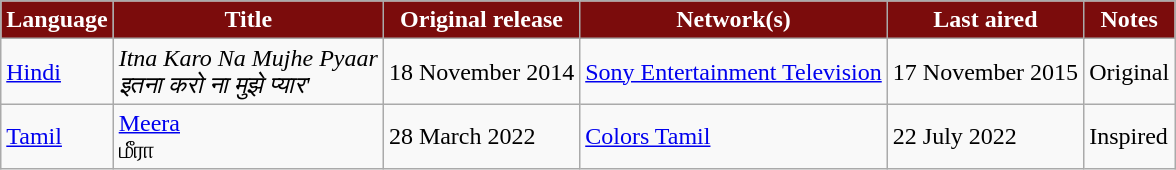<table class="wikitable sortable" style="margin-right: 0;">
<tr style="color:white">
<th style="background:#7b0c0c; ">Language</th>
<th style="background:#7b0c0c; ">Title</th>
<th style="background:#7b0c0c; ">Original release</th>
<th style="background:#7b0c0c; ">Network(s)</th>
<th style="background:#7b0c0c; ">Last aired</th>
<th style="background:#7b0c0c; ">Notes</th>
</tr>
<tr>
<td><a href='#'>Hindi</a></td>
<td><em>Itna Karo Na Mujhe Pyaar</em> <br> <em>इतना करो ना मुझे प्यार'</td>
<td>18 November 2014</td>
<td><a href='#'>Sony Entertainment Television</a></td>
<td>17 November 2015</td>
<td>Original</td>
</tr>
<tr>
<td><a href='#'>Tamil</a></td>
<td></em><a href='#'>Meera</a><em><br> </em>மீரா<em></td>
<td>28 March 2022</td>
<td><a href='#'>Colors Tamil</a></td>
<td>22 July 2022</td>
<td>Inspired</td>
</tr>
</table>
